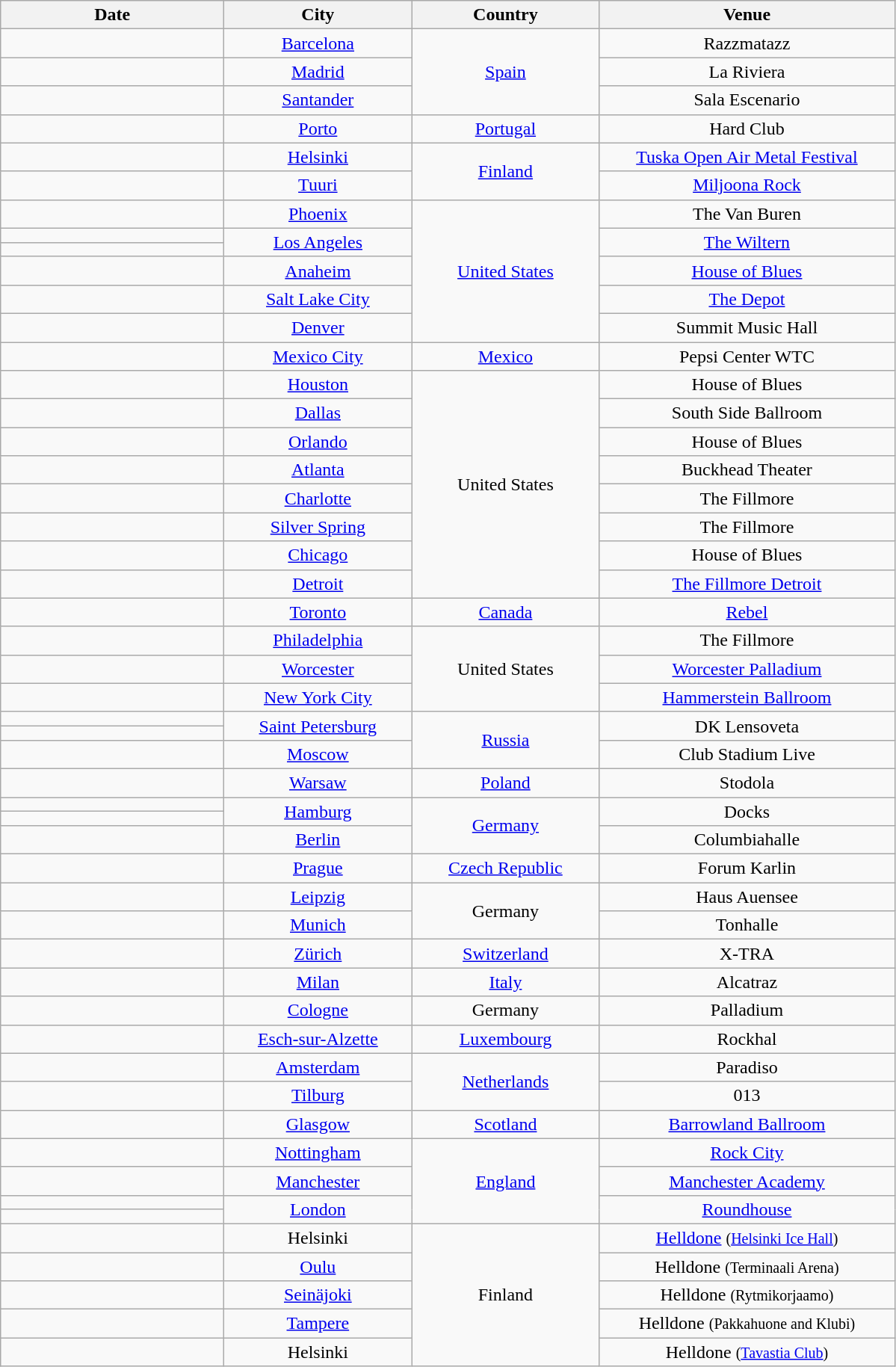<table class="wikitable plainrowheaders" style="text-align:center;">
<tr>
<th scope="col" style="width:12em;">Date</th>
<th scope="col" style="width:10em;">City</th>
<th scope="col" style="width:10em;">Country</th>
<th scope="col" style="width:16em;">Venue</th>
</tr>
<tr>
<td></td>
<td><a href='#'>Barcelona</a></td>
<td rowspan="3"><a href='#'>Spain</a></td>
<td>Razzmatazz</td>
</tr>
<tr>
<td></td>
<td><a href='#'>Madrid</a></td>
<td>La Riviera</td>
</tr>
<tr>
<td></td>
<td><a href='#'>Santander</a></td>
<td>Sala Escenario</td>
</tr>
<tr>
<td></td>
<td><a href='#'>Porto</a></td>
<td><a href='#'>Portugal</a></td>
<td>Hard Club</td>
</tr>
<tr>
<td></td>
<td><a href='#'>Helsinki</a></td>
<td rowspan="2"><a href='#'>Finland</a></td>
<td><a href='#'>Tuska Open Air Metal Festival</a></td>
</tr>
<tr>
<td></td>
<td><a href='#'>Tuuri</a></td>
<td><a href='#'>Miljoona Rock</a></td>
</tr>
<tr>
<td></td>
<td><a href='#'>Phoenix</a></td>
<td rowspan="6"><a href='#'>United States</a></td>
<td>The Van Buren</td>
</tr>
<tr>
<td></td>
<td rowspan="2"><a href='#'>Los Angeles</a></td>
<td rowspan="2"><a href='#'>The Wiltern</a></td>
</tr>
<tr>
<td></td>
</tr>
<tr>
<td></td>
<td><a href='#'>Anaheim</a></td>
<td><a href='#'>House of Blues</a></td>
</tr>
<tr>
<td></td>
<td><a href='#'>Salt Lake City</a></td>
<td><a href='#'>The Depot</a></td>
</tr>
<tr>
<td></td>
<td><a href='#'>Denver</a></td>
<td>Summit Music Hall</td>
</tr>
<tr>
<td></td>
<td><a href='#'>Mexico City</a></td>
<td><a href='#'>Mexico</a></td>
<td>Pepsi Center WTC</td>
</tr>
<tr>
<td></td>
<td><a href='#'>Houston</a></td>
<td rowspan="8">United States</td>
<td>House of Blues</td>
</tr>
<tr>
<td></td>
<td><a href='#'>Dallas</a></td>
<td>South Side Ballroom</td>
</tr>
<tr>
<td></td>
<td><a href='#'>Orlando</a></td>
<td>House of Blues</td>
</tr>
<tr>
<td></td>
<td><a href='#'>Atlanta</a></td>
<td>Buckhead Theater</td>
</tr>
<tr>
<td></td>
<td><a href='#'>Charlotte</a></td>
<td>The Fillmore</td>
</tr>
<tr>
<td></td>
<td><a href='#'>Silver Spring</a></td>
<td>The Fillmore</td>
</tr>
<tr>
<td></td>
<td><a href='#'>Chicago</a></td>
<td>House of Blues</td>
</tr>
<tr>
<td></td>
<td><a href='#'>Detroit</a></td>
<td><a href='#'>The Fillmore Detroit</a></td>
</tr>
<tr>
<td></td>
<td><a href='#'>Toronto</a></td>
<td><a href='#'>Canada</a></td>
<td><a href='#'>Rebel</a></td>
</tr>
<tr>
<td></td>
<td><a href='#'>Philadelphia</a></td>
<td rowspan="3">United States</td>
<td>The Fillmore</td>
</tr>
<tr>
<td></td>
<td><a href='#'>Worcester</a></td>
<td><a href='#'>Worcester Palladium</a></td>
</tr>
<tr>
<td></td>
<td><a href='#'>New York City</a></td>
<td><a href='#'>Hammerstein Ballroom</a></td>
</tr>
<tr>
<td></td>
<td rowspan="2"><a href='#'>Saint Petersburg</a></td>
<td rowspan="3"><a href='#'>Russia</a></td>
<td rowspan="2">DK Lensoveta</td>
</tr>
<tr>
<td></td>
</tr>
<tr>
<td></td>
<td><a href='#'>Moscow</a></td>
<td>Club Stadium Live</td>
</tr>
<tr>
<td></td>
<td><a href='#'>Warsaw</a></td>
<td><a href='#'>Poland</a></td>
<td>Stodola</td>
</tr>
<tr>
<td></td>
<td rowspan="2"><a href='#'>Hamburg</a></td>
<td rowspan="3"><a href='#'>Germany</a></td>
<td rowspan="2">Docks</td>
</tr>
<tr>
<td></td>
</tr>
<tr>
<td></td>
<td><a href='#'>Berlin</a></td>
<td>Columbiahalle</td>
</tr>
<tr>
<td></td>
<td><a href='#'>Prague</a></td>
<td><a href='#'>Czech Republic</a></td>
<td>Forum Karlin</td>
</tr>
<tr>
<td></td>
<td><a href='#'>Leipzig</a></td>
<td rowspan="2">Germany</td>
<td>Haus Auensee</td>
</tr>
<tr>
<td></td>
<td><a href='#'>Munich</a></td>
<td>Tonhalle</td>
</tr>
<tr>
<td></td>
<td><a href='#'>Zürich</a></td>
<td><a href='#'>Switzerland</a></td>
<td>X-TRA</td>
</tr>
<tr>
<td></td>
<td><a href='#'>Milan</a></td>
<td><a href='#'>Italy</a></td>
<td>Alcatraz</td>
</tr>
<tr>
<td></td>
<td><a href='#'>Cologne</a></td>
<td>Germany</td>
<td>Palladium</td>
</tr>
<tr>
<td></td>
<td><a href='#'>Esch-sur-Alzette</a></td>
<td><a href='#'>Luxembourg</a></td>
<td>Rockhal</td>
</tr>
<tr>
<td></td>
<td><a href='#'>Amsterdam</a></td>
<td rowspan="2"><a href='#'>Netherlands</a></td>
<td>Paradiso</td>
</tr>
<tr>
<td></td>
<td><a href='#'>Tilburg</a></td>
<td>013</td>
</tr>
<tr>
<td></td>
<td><a href='#'>Glasgow</a></td>
<td><a href='#'>Scotland</a></td>
<td><a href='#'>Barrowland Ballroom</a></td>
</tr>
<tr>
<td></td>
<td><a href='#'>Nottingham</a></td>
<td rowspan="4"><a href='#'>England</a></td>
<td><a href='#'>Rock City</a></td>
</tr>
<tr>
<td></td>
<td><a href='#'>Manchester</a></td>
<td><a href='#'>Manchester Academy</a></td>
</tr>
<tr>
<td></td>
<td rowspan="2"><a href='#'>London</a></td>
<td rowspan="2"><a href='#'>Roundhouse</a></td>
</tr>
<tr>
<td></td>
</tr>
<tr>
<td></td>
<td>Helsinki</td>
<td rowspan="5">Finland</td>
<td><a href='#'>Helldone</a> <small>(<a href='#'>Helsinki Ice Hall</a>)</small></td>
</tr>
<tr>
<td></td>
<td><a href='#'>Oulu</a></td>
<td>Helldone <small>(Terminaali Arena)</small></td>
</tr>
<tr>
<td></td>
<td><a href='#'>Seinäjoki</a></td>
<td>Helldone <small>(Rytmikorjaamo)</small></td>
</tr>
<tr>
<td></td>
<td><a href='#'>Tampere</a></td>
<td>Helldone <small>(Pakkahuone and Klubi)</small></td>
</tr>
<tr>
<td></td>
<td>Helsinki</td>
<td>Helldone <small>(<a href='#'>Tavastia Club</a>)</small></td>
</tr>
</table>
